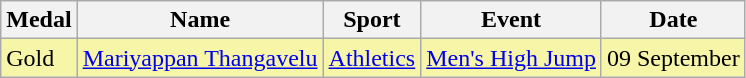<table class="wikitable">
<tr>
<th>Medal</th>
<th>Name</th>
<th>Sport</th>
<th>Event</th>
<th>Date</th>
</tr>
<tr>
<td style="background:#f7f6a8;"> Gold</td>
<td style="background:#f7f6a8;"><a href='#'>Mariyappan Thangavelu</a></td>
<td style="background:#f7f6a8;"><a href='#'>Athletics</a></td>
<td style="background:#f7f6a8;"><a href='#'>Men's High Jump</a></td>
<td style="background:#f7f6a8;">09 September</td>
</tr>
</table>
